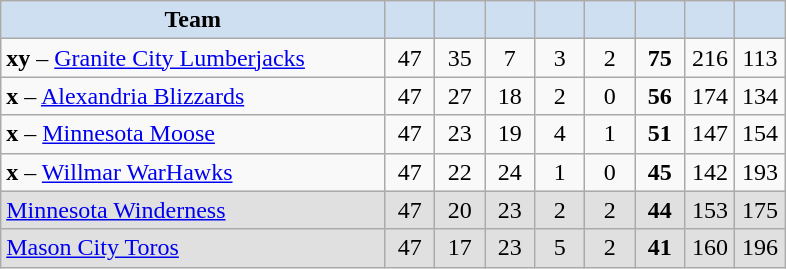<table class="wikitable" style="text-align:center">
<tr>
<th style="background:#cedff2; width:46%;">Team</th>
<th style="background:#cedff2; width:6%;"></th>
<th style="background:#cedff2; width:6%;"></th>
<th style="background:#cedff2; width:6%;"></th>
<th style="background:#cedff2; width:6%;"></th>
<th style="background:#cedff2; width:6%;"></th>
<th style="background:#cedff2; width:6%;"></th>
<th style="background:#cedff2; width:6%;"></th>
<th style="background:#cedff2; width:6%;"></th>
</tr>
<tr>
<td align=left><strong>xy</strong> – <a href='#'>Granite City Lumberjacks</a></td>
<td>47</td>
<td>35</td>
<td>7</td>
<td>3</td>
<td>2</td>
<td><strong>75</strong></td>
<td>216</td>
<td>113</td>
</tr>
<tr>
<td align=left><strong>x</strong> – <a href='#'>Alexandria Blizzards</a></td>
<td>47</td>
<td>27</td>
<td>18</td>
<td>2</td>
<td>0</td>
<td><strong>56</strong></td>
<td>174</td>
<td>134</td>
</tr>
<tr>
<td align=left><strong>x</strong> – <a href='#'>Minnesota Moose</a></td>
<td>47</td>
<td>23</td>
<td>19</td>
<td>4</td>
<td>1</td>
<td><strong>51</strong></td>
<td>147</td>
<td>154</td>
</tr>
<tr>
<td align=left><strong>x</strong> – <a href='#'>Willmar WarHawks</a></td>
<td>47</td>
<td>22</td>
<td>24</td>
<td>1</td>
<td>0</td>
<td><strong>45</strong></td>
<td>142</td>
<td>193</td>
</tr>
<tr bgcolor=e0e0e0>
<td align=left><a href='#'>Minnesota Winderness</a></td>
<td>47</td>
<td>20</td>
<td>23</td>
<td>2</td>
<td>2</td>
<td><strong>44</strong></td>
<td>153</td>
<td>175</td>
</tr>
<tr bgcolor=e0e0e0>
<td align=left><a href='#'>Mason City Toros</a></td>
<td>47</td>
<td>17</td>
<td>23</td>
<td>5</td>
<td>2</td>
<td><strong>41</strong></td>
<td>160</td>
<td>196</td>
</tr>
</table>
